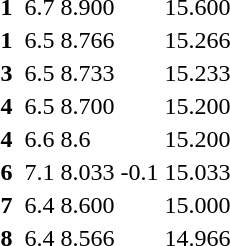<table>
<tr>
<th scope=row style="text-align:center">1</th>
<td align=left></td>
<td>6.7</td>
<td>8.900</td>
<td></td>
<td>15.600</td>
</tr>
<tr>
<th scope=row style="text-align:center">1</th>
<td align=left></td>
<td>6.5</td>
<td>8.766</td>
<td></td>
<td>15.266</td>
</tr>
<tr>
<th scope=row style="text-align:center">3</th>
<td align=left></td>
<td>6.5</td>
<td>8.733</td>
<td></td>
<td>15.233</td>
</tr>
<tr>
<th scope=row style="text-align:center">4</th>
<td align=left></td>
<td>6.5</td>
<td>8.700</td>
<td></td>
<td>15.200</td>
</tr>
<tr>
<th scope=row style="text-align:center">4</th>
<td align=left></td>
<td>6.6</td>
<td>8.6</td>
<td></td>
<td>15.200</td>
</tr>
<tr>
<th scope=row style="text-align:center">6</th>
<td align=left></td>
<td>7.1</td>
<td>8.033</td>
<td>-0.1</td>
<td>15.033</td>
</tr>
<tr>
<th scope=row style="text-align:center">7</th>
<td align=left></td>
<td>6.4</td>
<td>8.600</td>
<td></td>
<td>15.000</td>
</tr>
<tr>
<th scope=row style="text-align:center">8</th>
<td align=left></td>
<td>6.4</td>
<td>8.566</td>
<td></td>
<td>14.966</td>
</tr>
</table>
